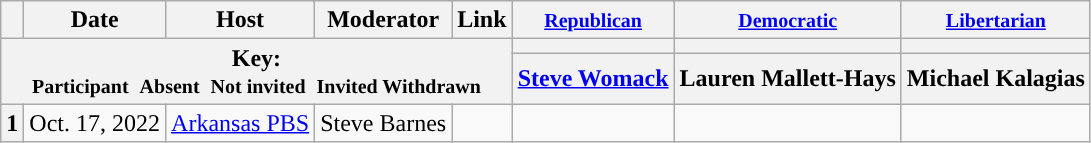<table class="wikitable" style="text-align:center;">
<tr>
<th scope="col"></th>
<th scope="col">Date</th>
<th scope="col">Host</th>
<th scope="col">Moderator</th>
<th scope="col">Link</th>
<th scope="col"><small><a href='#'>Republican</a></small></th>
<th scope="col"><small><a href='#'>Democratic</a></small></th>
<th scope="col"><small><a href='#'>Libertarian</a></small></th>
</tr>
<tr>
<th colspan="5" rowspan="2">Key:<br> <small>Participant </small>  <small>Absent </small>  <small>Not invited </small>  <small>Invited  Withdrawn</small></th>
<th scope="col" style="background:"></th>
<th scope="col" style="background:"></th>
<th scope="col" style="background:"></th>
</tr>
<tr>
<th scope="col"><a href='#'>Steve Womack</a></th>
<th scope="col">Lauren Mallett-Hays</th>
<th scope="col">Michael Kalagias</th>
</tr>
<tr>
<th>1</th>
<td style="white-space:nowrap;">Oct. 17, 2022</td>
<td style="white-space:nowrap;"><a href='#'>Arkansas PBS</a></td>
<td style="white-space:nowrap;">Steve Barnes</td>
<td style="white-space:nowrap;"></td>
<td></td>
<td></td>
<td></td>
</tr>
</table>
